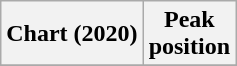<table class="wikitable plainrowheaders" style="text-align:center">
<tr>
<th scope="col">Chart (2020)</th>
<th scope="col">Peak<br>position</th>
</tr>
<tr>
</tr>
</table>
